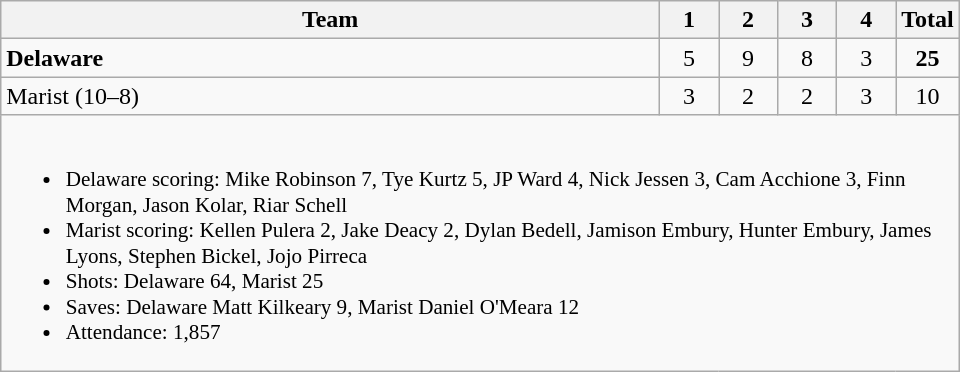<table class="wikitable" style="text-align:center; max-width:40em">
<tr>
<th>Team</th>
<th style="width:2em">1</th>
<th style="width:2em">2</th>
<th style="width:2em">3</th>
<th style="width:2em">4</th>
<th style="width:2em">Total</th>
</tr>
<tr>
<td style="text-align:left"><strong>Delaware</strong></td>
<td>5</td>
<td>9</td>
<td>8</td>
<td>3</td>
<td><strong>25</strong></td>
</tr>
<tr>
<td style="text-align:left">Marist (10–8)</td>
<td>3</td>
<td>2</td>
<td>2</td>
<td>3</td>
<td>10</td>
</tr>
<tr>
<td colspan=6 style="text-align:left; font-size:88%;"><br><ul><li>Delaware scoring: Mike Robinson 7, Tye Kurtz 5, JP Ward 4, Nick Jessen 3, Cam Acchione 3, Finn Morgan, Jason Kolar, Riar Schell</li><li>Marist scoring: Kellen Pulera 2, Jake Deacy 2, Dylan Bedell, Jamison Embury, Hunter Embury, James Lyons, Stephen Bickel, Jojo Pirreca</li><li>Shots: Delaware 64, Marist 25</li><li>Saves: Delaware Matt Kilkeary	9, Marist Daniel O'Meara 12</li><li>Attendance: 1,857</li></ul></td>
</tr>
</table>
